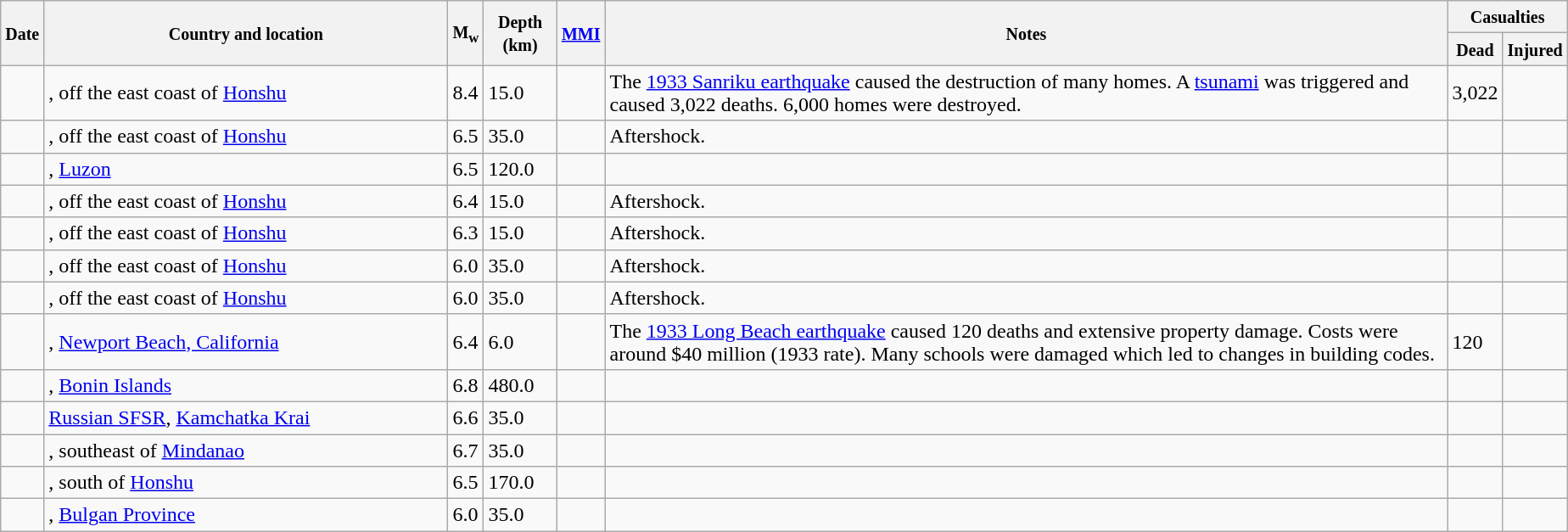<table class="wikitable sortable sort-under" style="border:1px black; margin-left:1em;">
<tr>
<th rowspan="2"><small>Date</small></th>
<th rowspan="2" style="width: 310px"><small>Country and location</small></th>
<th rowspan="2"><small>M<sub>w</sub></small></th>
<th rowspan="2"><small>Depth (km)</small></th>
<th rowspan="2"><small><a href='#'>MMI</a></small></th>
<th rowspan="2" class="unsortable"><small>Notes</small></th>
<th colspan="2"><small>Casualties</small></th>
</tr>
<tr>
<th><small>Dead</small></th>
<th><small>Injured</small></th>
</tr>
<tr>
<td></td>
<td>, off the east coast of <a href='#'>Honshu</a></td>
<td>8.4</td>
<td>15.0</td>
<td></td>
<td>The <a href='#'>1933 Sanriku earthquake</a> caused the destruction of many homes. A <a href='#'>tsunami</a> was triggered and caused 3,022 deaths. 6,000 homes were destroyed.</td>
<td>3,022</td>
<td></td>
</tr>
<tr>
<td></td>
<td>, off the east coast of <a href='#'>Honshu</a></td>
<td>6.5</td>
<td>35.0</td>
<td></td>
<td>Aftershock.</td>
<td></td>
<td></td>
</tr>
<tr>
<td></td>
<td>, <a href='#'>Luzon</a></td>
<td>6.5</td>
<td>120.0</td>
<td></td>
<td></td>
<td></td>
<td></td>
</tr>
<tr>
<td></td>
<td>, off the east coast of <a href='#'>Honshu</a></td>
<td>6.4</td>
<td>15.0</td>
<td></td>
<td>Aftershock.</td>
<td></td>
<td></td>
</tr>
<tr>
<td></td>
<td>, off the east coast of <a href='#'>Honshu</a></td>
<td>6.3</td>
<td>15.0</td>
<td></td>
<td>Aftershock.</td>
<td></td>
<td></td>
</tr>
<tr>
<td></td>
<td>, off the east coast of <a href='#'>Honshu</a></td>
<td>6.0</td>
<td>35.0</td>
<td></td>
<td>Aftershock.</td>
<td></td>
<td></td>
</tr>
<tr>
<td></td>
<td>, off the east coast of <a href='#'>Honshu</a></td>
<td>6.0</td>
<td>35.0</td>
<td></td>
<td>Aftershock.</td>
<td></td>
<td></td>
</tr>
<tr>
<td></td>
<td>, <a href='#'>Newport Beach, California</a></td>
<td>6.4</td>
<td>6.0</td>
<td></td>
<td>The <a href='#'>1933 Long Beach earthquake</a> caused 120 deaths and extensive property damage. Costs were around $40 million (1933 rate). Many schools were damaged which led to changes in building codes.</td>
<td>120</td>
<td></td>
</tr>
<tr>
<td></td>
<td>, <a href='#'>Bonin Islands</a></td>
<td>6.8</td>
<td>480.0</td>
<td></td>
<td></td>
<td></td>
<td></td>
</tr>
<tr>
<td></td>
<td> <a href='#'>Russian SFSR</a>, <a href='#'>Kamchatka Krai</a></td>
<td>6.6</td>
<td>35.0</td>
<td></td>
<td></td>
<td></td>
<td></td>
</tr>
<tr>
<td></td>
<td>, southeast of <a href='#'>Mindanao</a></td>
<td>6.7</td>
<td>35.0</td>
<td></td>
<td></td>
<td></td>
<td></td>
</tr>
<tr>
<td></td>
<td>, south of <a href='#'>Honshu</a></td>
<td>6.5</td>
<td>170.0</td>
<td></td>
<td></td>
<td></td>
<td></td>
</tr>
<tr>
<td></td>
<td>, <a href='#'>Bulgan Province</a></td>
<td>6.0</td>
<td>35.0</td>
<td></td>
<td></td>
<td></td>
<td></td>
</tr>
</table>
